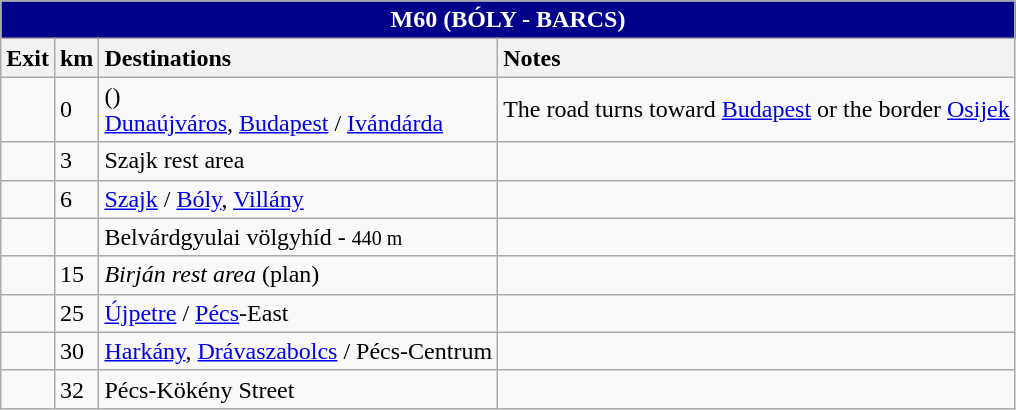<table class="wikitable">
<tr align="center" bgcolor="00008B" style="color: white;font-size:100%;">
<td colspan="4"><strong>M60 (BÓLY - BARCS)</strong></td>
</tr>
<tr>
<th style="text-align:left">Exit</th>
<th style="text-align:left">km</th>
<th style="text-align:left">Destinations</th>
<th style="text-align:left">Notes</th>
</tr>
<tr>
<td></td>
<td>0</td>
<td> ()<br><a href='#'>Dunaújváros</a>, <a href='#'>Budapest</a> / <a href='#'>Ivándárda</a></td>
<td>The road turns toward <a href='#'>Budapest</a> or the border  <a href='#'>Osijek</a></td>
</tr>
<tr>
<td></td>
<td>3</td>
<td>Szajk rest area</td>
<td></td>
</tr>
<tr>
<td></td>
<td>6</td>
<td> <a href='#'>Szajk</a> / <a href='#'>Bóly</a>, <a href='#'>Villány</a></td>
<td></td>
</tr>
<tr>
<td></td>
<td></td>
<td>Belvárdgyulai völgyhíd - <small>440 m</small></td>
<td></td>
</tr>
<tr>
<td></td>
<td>15</td>
<td><em>Birján rest area </em>(plan)<em></td>
<td></td>
</tr>
<tr>
<td></td>
<td>25</td>
<td><a href='#'>Újpetre</a> / <a href='#'>Pécs</a>-East</td>
<td></td>
</tr>
<tr>
<td></td>
<td>30</td>
<td> <a href='#'>Harkány</a>, <a href='#'>Drávaszabolcs</a> / Pécs-Centrum</td>
<td></td>
</tr>
<tr>
<td></td>
<td>32</td>
<td>Pécs-Kökény Street</td>
<td></td>
</tr>
</table>
